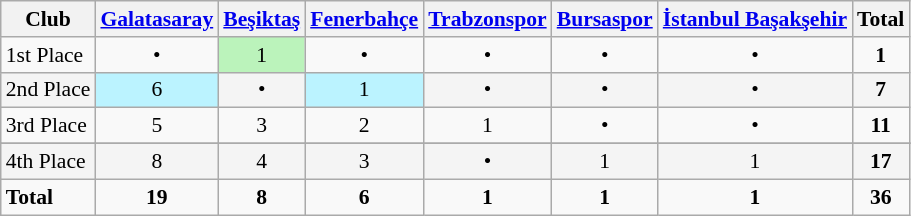<table class="wikitable" style="text-align: center; font-size:90%">
<tr>
<th>Club</th>
<th><a href='#'>Galatasaray</a></th>
<th><a href='#'>Beşiktaş</a></th>
<th><a href='#'>Fenerbahçe</a></th>
<th><a href='#'>Trabzonspor</a></th>
<th><a href='#'>Bursaspor</a></th>
<th><a href='#'>İstanbul Başakşehir</a></th>
<th><strong>Total</strong></th>
</tr>
<tr>
<td align="left">1st Place</td>
<td>•</td>
<td bgcolor=#BBF3BB>1</td>
<td>•</td>
<td>•</td>
<td>•</td>
<td>•</td>
<td><strong>1</strong></td>
</tr>
<tr style="background:#f4f4f4;">
<td align="left">2nd Place</td>
<td bgcolor=#BBF3FF>6</td>
<td>•</td>
<td bgcolor=#BBF3FF>1</td>
<td>•</td>
<td>•</td>
<td>•</td>
<td><strong>7</strong></td>
</tr>
<tr>
<td align="left">3rd Place</td>
<td>5</td>
<td>3</td>
<td>2</td>
<td>1</td>
<td>•</td>
<td>•</td>
<td><strong>11</strong></td>
</tr>
<tr>
</tr>
<tr style="background:#f4f4f4;">
<td align="left">4th Place</td>
<td>8</td>
<td>4</td>
<td>3</td>
<td>•</td>
<td>1</td>
<td>1</td>
<td><strong>17</strong></td>
</tr>
<tr>
<td align="left"><strong>Total</strong></td>
<td><strong>19</strong></td>
<td><strong>8</strong></td>
<td><strong>6</strong></td>
<td><strong>1</strong></td>
<td><strong>1</strong></td>
<td><strong>1</strong></td>
<td><strong>36</strong></td>
</tr>
</table>
